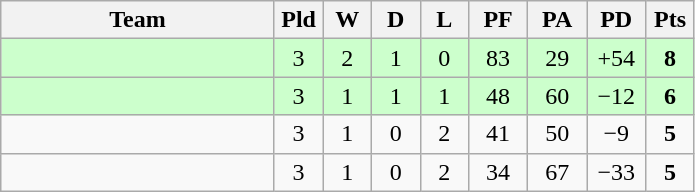<table class="wikitable" style="text-align:center;">
<tr>
<th width=175>Team</th>
<th width=25 abbr="Played">Pld</th>
<th width=25 abbr="Won">W</th>
<th width=25 abbr="Drawn">D</th>
<th width=25 abbr="Lost">L</th>
<th width=32 abbr="Points for">PF</th>
<th width=32 abbr="Points against">PA</th>
<th width=32 abbr="Points difference">PD</th>
<th width=25 abbr="Points">Pts</th>
</tr>
<tr bgcolor=ccffcc>
<td align=left></td>
<td>3</td>
<td>2</td>
<td>1</td>
<td>0</td>
<td>83</td>
<td>29</td>
<td>+54</td>
<td><strong>8</strong></td>
</tr>
<tr bgcolor=ccffcc>
<td align=left></td>
<td>3</td>
<td>1</td>
<td>1</td>
<td>1</td>
<td>48</td>
<td>60</td>
<td>−12</td>
<td><strong>6</strong></td>
</tr>
<tr>
<td align="left"></td>
<td>3</td>
<td>1</td>
<td>0</td>
<td>2</td>
<td>41</td>
<td>50</td>
<td>−9</td>
<td><strong>5</strong></td>
</tr>
<tr>
<td align="left"></td>
<td>3</td>
<td>1</td>
<td>0</td>
<td>2</td>
<td>34</td>
<td>67</td>
<td>−33</td>
<td><strong>5</strong></td>
</tr>
</table>
